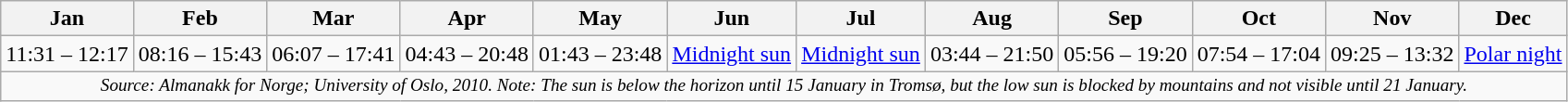<table class="wikitable">
<tr>
<th>Jan</th>
<th>Feb</th>
<th>Mar</th>
<th>Apr</th>
<th>May</th>
<th>Jun</th>
<th>Jul</th>
<th>Aug</th>
<th>Sep</th>
<th>Oct</th>
<th>Nov</th>
<th>Dec</th>
</tr>
<tr>
<td>11:31 – 12:17</td>
<td>08:16 – 15:43</td>
<td>06:07 – 17:41</td>
<td>04:43 – 20:48</td>
<td>01:43 – 23:48</td>
<td><a href='#'>Midnight sun</a></td>
<td><a href='#'>Midnight sun</a></td>
<td>03:44 – 21:50</td>
<td>05:56 – 19:20</td>
<td>07:54 – 17:04</td>
<td>09:25 – 13:32</td>
<td><a href='#'>Polar night</a></td>
</tr>
<tr>
<td colspan="12" style="text-align:center;font-size:80%;"><em>Source: Almanakk for Norge; University of Oslo, 2010. Note: The sun is below the horizon until 15 January in Tromsø, but the low sun is blocked by mountains and not visible until 21 January.</em></td>
</tr>
</table>
